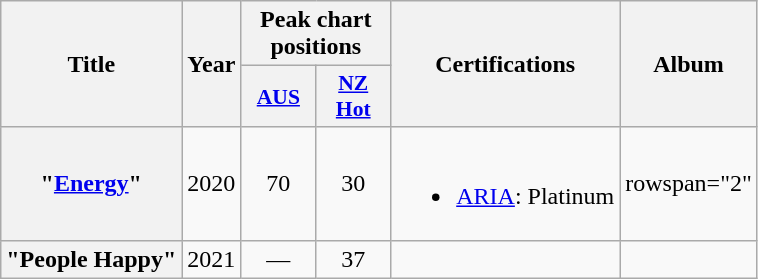<table class="wikitable plainrowheaders" style="text-align:center;">
<tr>
<th scope="col" rowspan="2">Title</th>
<th scope="col" rowspan="2">Year</th>
<th scope="col" colspan="2">Peak chart positions</th>
<th scope="col" rowspan="2">Certifications</th>
<th scope="col" rowspan="2">Album</th>
</tr>
<tr>
<th scope="col" style="width:3em;font-size:90%;"><a href='#'>AUS</a><br></th>
<th scope="col" style="width:3em;font-size:90%;"><a href='#'>NZ<br>Hot</a><br></th>
</tr>
<tr>
<th scope="row">"<a href='#'>Energy</a>"<br></th>
<td>2020</td>
<td>70</td>
<td>30</td>
<td><br><ul><li><a href='#'>ARIA</a>: Platinum</li></ul></td>
<td>rowspan="2" </td>
</tr>
<tr>
<th scope="row">"People Happy"<br></th>
<td>2021</td>
<td>—</td>
<td>37</td>
<td></td>
</tr>
</table>
